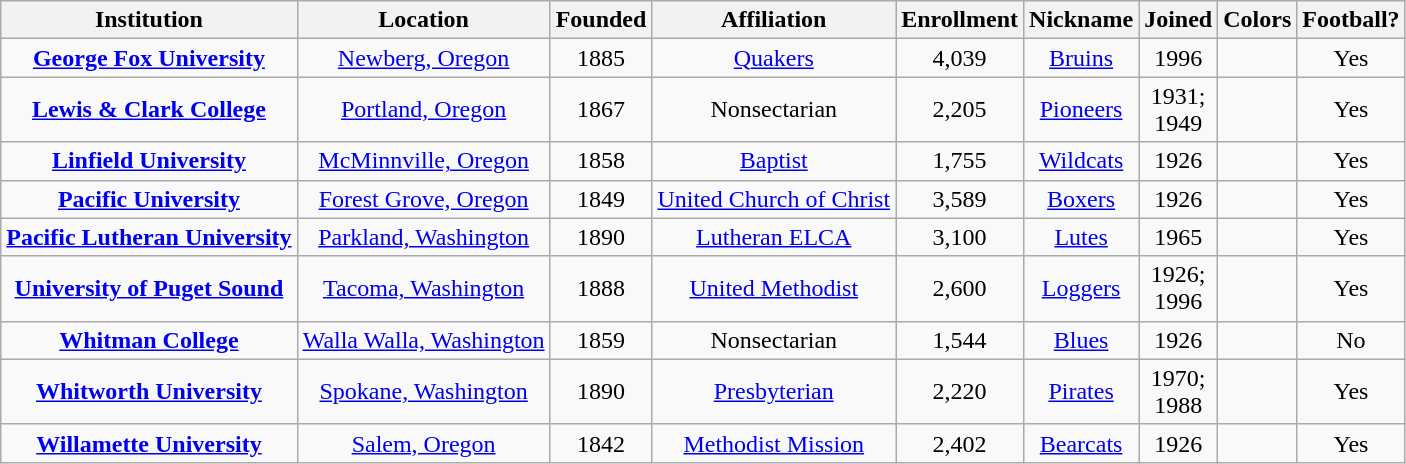<table class="wikitable sortable" style="text-align:center;">
<tr>
<th>Institution</th>
<th>Location</th>
<th>Founded</th>
<th>Affiliation</th>
<th>Enrollment</th>
<th>Nickname</th>
<th>Joined</th>
<th>Colors</th>
<th>Football?</th>
</tr>
<tr>
<td><strong><a href='#'>George Fox University</a></strong></td>
<td><a href='#'>Newberg, Oregon</a></td>
<td>1885</td>
<td><a href='#'>Quakers</a></td>
<td>4,039</td>
<td><a href='#'>Bruins</a></td>
<td>1996</td>
<td> </td>
<td>Yes</td>
</tr>
<tr>
<td><strong><a href='#'>Lewis & Clark College</a></strong></td>
<td><a href='#'>Portland, Oregon</a></td>
<td>1867</td>
<td>Nonsectarian</td>
<td>2,205</td>
<td><a href='#'>Pioneers</a></td>
<td>1931;<br>1949</td>
<td> </td>
<td>Yes</td>
</tr>
<tr>
<td><strong><a href='#'>Linfield University</a></strong></td>
<td><a href='#'>McMinnville, Oregon</a></td>
<td>1858</td>
<td><a href='#'>Baptist</a></td>
<td>1,755</td>
<td><a href='#'>Wildcats</a></td>
<td>1926</td>
<td> </td>
<td>Yes</td>
</tr>
<tr>
<td><strong><a href='#'>Pacific University</a></strong></td>
<td><a href='#'>Forest Grove, Oregon</a></td>
<td>1849</td>
<td><a href='#'>United Church of Christ</a></td>
<td>3,589</td>
<td><a href='#'>Boxers</a></td>
<td>1926</td>
<td> </td>
<td>Yes</td>
</tr>
<tr>
<td><strong><a href='#'>Pacific Lutheran University</a></strong></td>
<td><a href='#'>Parkland, Washington</a></td>
<td>1890</td>
<td><a href='#'>Lutheran ELCA</a></td>
<td>3,100</td>
<td><a href='#'>Lutes</a></td>
<td>1965</td>
<td> </td>
<td>Yes</td>
</tr>
<tr>
<td><strong><a href='#'>University of Puget Sound</a></strong></td>
<td><a href='#'>Tacoma, Washington</a></td>
<td>1888</td>
<td><a href='#'>United Methodist</a></td>
<td>2,600</td>
<td><a href='#'>Loggers</a></td>
<td>1926;<br>1996</td>
<td> </td>
<td>Yes</td>
</tr>
<tr>
<td><strong><a href='#'>Whitman College</a></strong></td>
<td><a href='#'>Walla Walla, Washington</a></td>
<td>1859</td>
<td>Nonsectarian</td>
<td>1,544</td>
<td><a href='#'>Blues</a></td>
<td>1926</td>
<td> </td>
<td>No</td>
</tr>
<tr>
<td><strong><a href='#'>Whitworth University</a></strong></td>
<td><a href='#'>Spokane, Washington</a></td>
<td>1890</td>
<td><a href='#'>Presbyterian</a></td>
<td>2,220</td>
<td><a href='#'>Pirates</a></td>
<td>1970;<br>1988</td>
<td> </td>
<td>Yes</td>
</tr>
<tr>
<td><strong><a href='#'>Willamette University</a></strong></td>
<td><a href='#'>Salem, Oregon</a></td>
<td>1842</td>
<td><a href='#'>Methodist Mission</a></td>
<td>2,402</td>
<td><a href='#'>Bearcats</a></td>
<td>1926</td>
<td> </td>
<td>Yes</td>
</tr>
</table>
